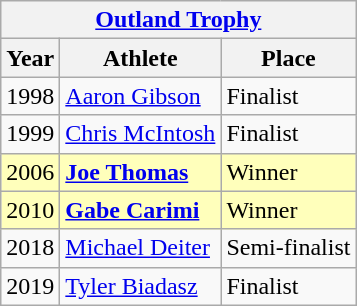<table class="wikitable">
<tr>
<th colspan=3><strong><a href='#'>Outland Trophy</a></strong></th>
</tr>
<tr>
<th>Year</th>
<th>Athlete</th>
<th>Place</th>
</tr>
<tr>
<td>1998</td>
<td><a href='#'>Aaron Gibson</a></td>
<td>Finalist</td>
</tr>
<tr>
<td>1999</td>
<td><a href='#'>Chris McIntosh</a></td>
<td>Finalist</td>
</tr>
<tr style="background:#ffb;">
<td>2006</td>
<td><strong><a href='#'>Joe Thomas</a></strong></td>
<td>Winner</td>
</tr>
<tr style="background:#ffb;">
<td>2010</td>
<td><strong><a href='#'>Gabe Carimi</a></strong></td>
<td>Winner</td>
</tr>
<tr>
<td>2018</td>
<td><a href='#'>Michael Deiter</a></td>
<td>Semi-finalist</td>
</tr>
<tr>
<td>2019</td>
<td><a href='#'>Tyler Biadasz</a></td>
<td>Finalist</td>
</tr>
</table>
